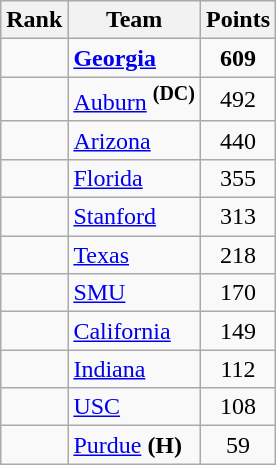<table class="wikitable sortable" style="text-align:center">
<tr>
<th>Rank</th>
<th>Team</th>
<th>Points</th>
</tr>
<tr>
<td></td>
<td align=left><strong><a href='#'>Georgia</a></strong></td>
<td><strong>609</strong></td>
</tr>
<tr>
<td></td>
<td align=left><a href='#'>Auburn</a> <strong><sup>(DC)</sup></strong></td>
<td>492</td>
</tr>
<tr>
<td></td>
<td align=left><a href='#'>Arizona</a></td>
<td>440</td>
</tr>
<tr>
<td></td>
<td align=left><a href='#'>Florida</a></td>
<td>355</td>
</tr>
<tr>
<td></td>
<td align=left><a href='#'>Stanford</a></td>
<td>313</td>
</tr>
<tr>
<td></td>
<td align=left><a href='#'>Texas</a></td>
<td>218</td>
</tr>
<tr>
<td></td>
<td align=left><a href='#'>SMU</a></td>
<td>170</td>
</tr>
<tr>
<td></td>
<td align=left><a href='#'>California</a></td>
<td>149</td>
</tr>
<tr>
<td></td>
<td align=left><a href='#'>Indiana</a></td>
<td>112</td>
</tr>
<tr>
<td></td>
<td align=left><a href='#'>USC</a></td>
<td>108</td>
</tr>
<tr>
<td></td>
<td align=left><a href='#'>Purdue</a> <strong>(H)</strong></td>
<td>59</td>
</tr>
</table>
